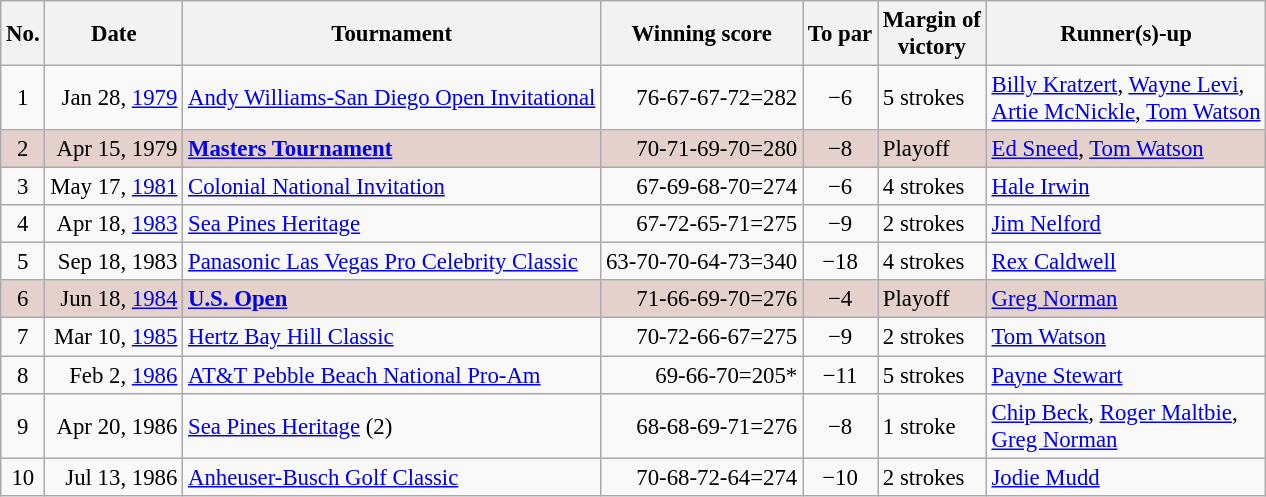<table class="wikitable" style="font-size:95%;">
<tr>
<th>No.</th>
<th>Date</th>
<th>Tournament</th>
<th>Winning score</th>
<th>To par</th>
<th>Margin of<br>victory</th>
<th>Runner(s)-up</th>
</tr>
<tr>
<td align=center>1</td>
<td align=right>Jan 28, <a href='#'>1979</a></td>
<td><a href='#'>Andy Williams-San Diego Open Invitational</a></td>
<td align=right>76-67-67-72=282</td>
<td align=center>−6</td>
<td>5 strokes</td>
<td> <a href='#'>Billy Kratzert</a>,  <a href='#'>Wayne Levi</a>, <br> <a href='#'>Artie McNickle</a>,  <a href='#'>Tom Watson</a></td>
</tr>
<tr style="background:#e5d1cb;">
<td align=center>2</td>
<td align=right>Apr 15, 1979</td>
<td><strong><a href='#'>Masters Tournament</a></strong></td>
<td align=right>70-71-69-70=280</td>
<td align=center>−8</td>
<td>Playoff</td>
<td> <a href='#'>Ed Sneed</a>,  <a href='#'>Tom Watson</a></td>
</tr>
<tr>
<td align=center>3</td>
<td align=right>May 17, <a href='#'>1981</a></td>
<td><a href='#'>Colonial National Invitation</a></td>
<td align=right>67-69-68-70=274</td>
<td align=center>−6</td>
<td>4 strokes</td>
<td> <a href='#'>Hale Irwin</a></td>
</tr>
<tr>
<td align=center>4</td>
<td align=right>Apr 18, <a href='#'>1983</a></td>
<td><a href='#'>Sea Pines Heritage</a></td>
<td align=right>67-72-65-71=275</td>
<td align=center>−9</td>
<td>2 strokes</td>
<td> <a href='#'>Jim Nelford</a></td>
</tr>
<tr>
<td align=center>5</td>
<td align=right>Sep 18, 1983</td>
<td><a href='#'>Panasonic Las Vegas Pro Celebrity Classic</a></td>
<td align=right>63-70-70-64-73=340</td>
<td align=center>−18</td>
<td>4 strokes</td>
<td> <a href='#'>Rex Caldwell</a></td>
</tr>
<tr style="background:#e5d1cb;">
<td align=center>6</td>
<td align=right>Jun 18, <a href='#'>1984</a></td>
<td><strong><a href='#'>U.S. Open</a></strong></td>
<td align=right>71-66-69-70=276</td>
<td align=center>−4</td>
<td>Playoff</td>
<td> <a href='#'>Greg Norman</a></td>
</tr>
<tr>
<td align=center>7</td>
<td align=right>Mar 10, <a href='#'>1985</a></td>
<td><a href='#'>Hertz Bay Hill Classic</a></td>
<td align=right>70-72-66-67=275</td>
<td align=center>−9</td>
<td>2 strokes</td>
<td> <a href='#'>Tom Watson</a></td>
</tr>
<tr>
<td align=center>8</td>
<td align=right>Feb 2, <a href='#'>1986</a></td>
<td><a href='#'>AT&T Pebble Beach National Pro-Am</a></td>
<td align=right>69-66-70=205*</td>
<td align=center>−11</td>
<td>5 strokes</td>
<td> <a href='#'>Payne Stewart</a></td>
</tr>
<tr>
<td align=center>9</td>
<td align=right>Apr 20, 1986</td>
<td><a href='#'>Sea Pines Heritage</a> (2)</td>
<td align=right>68-68-69-71=276</td>
<td align=center>−8</td>
<td>1 stroke</td>
<td> <a href='#'>Chip Beck</a>,  <a href='#'>Roger Maltbie</a>,<br> <a href='#'>Greg Norman</a></td>
</tr>
<tr>
<td align=center>10</td>
<td align=right>Jul 13, 1986</td>
<td><a href='#'>Anheuser-Busch Golf Classic</a></td>
<td align=right>70-68-72-64=274</td>
<td align=center>−10</td>
<td>2 strokes</td>
<td> <a href='#'>Jodie Mudd</a></td>
</tr>
</table>
